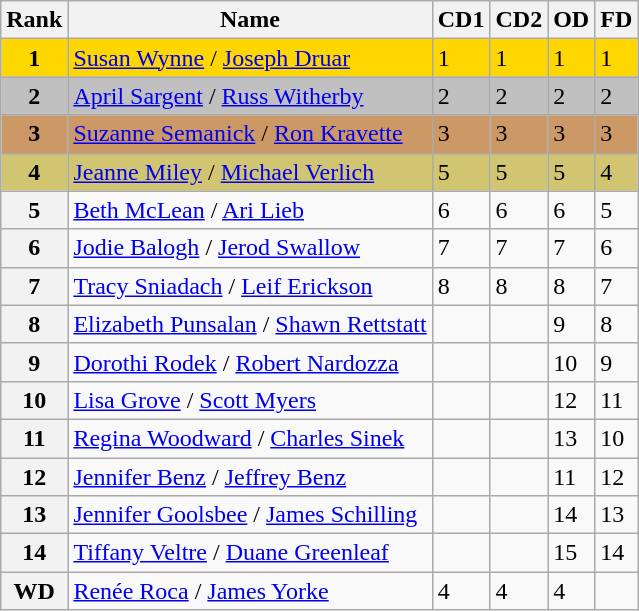<table class="wikitable">
<tr>
<th>Rank</th>
<th>Name</th>
<th>CD1</th>
<th>CD2</th>
<th>OD</th>
<th>FD</th>
</tr>
<tr style="background:gold;">
<td style="text-align:center;"><strong>1</strong></td>
<td><a href='#'>Susan Wynne</a> / <a href='#'>Joseph Druar</a></td>
<td>1</td>
<td>1</td>
<td>1</td>
<td>1</td>
</tr>
<tr style="background:silver;">
<td style="text-align:center;"><strong>2</strong></td>
<td><a href='#'>April Sargent</a> / <a href='#'>Russ Witherby</a></td>
<td>2</td>
<td>2</td>
<td>2</td>
<td>2</td>
</tr>
<tr style="background:#c96;">
<td style="text-align:center;"><strong>3</strong></td>
<td><a href='#'>Suzanne Semanick</a> / <a href='#'>Ron Kravette</a></td>
<td>3</td>
<td>3</td>
<td>3</td>
<td>3</td>
</tr>
<tr style="background:#d1c571;">
<td style="text-align:center;"><strong>4</strong></td>
<td><a href='#'>Jeanne Miley</a> / <a href='#'>Michael Verlich</a></td>
<td>5</td>
<td>5</td>
<td>5</td>
<td>4</td>
</tr>
<tr>
<th>5</th>
<td><a href='#'>Beth McLean</a> / <a href='#'>Ari Lieb</a></td>
<td>6</td>
<td>6</td>
<td>6</td>
<td>5</td>
</tr>
<tr>
<th>6</th>
<td><a href='#'>Jodie Balogh</a> / <a href='#'>Jerod Swallow</a></td>
<td>7</td>
<td>7</td>
<td>7</td>
<td>6</td>
</tr>
<tr>
<th>7</th>
<td><a href='#'>Tracy Sniadach</a> / <a href='#'>Leif Erickson</a></td>
<td>8</td>
<td>8</td>
<td>8</td>
<td>7</td>
</tr>
<tr>
<th>8</th>
<td><a href='#'>Elizabeth Punsalan</a> / <a href='#'>Shawn Rettstatt</a></td>
<td></td>
<td></td>
<td>9</td>
<td>8</td>
</tr>
<tr>
<th>9</th>
<td><a href='#'>Dorothi Rodek</a> / <a href='#'>Robert Nardozza</a></td>
<td></td>
<td></td>
<td>10</td>
<td>9</td>
</tr>
<tr>
<th>10</th>
<td><a href='#'>Lisa Grove</a> / <a href='#'>Scott Myers</a></td>
<td></td>
<td></td>
<td>12</td>
<td>11</td>
</tr>
<tr>
<th>11</th>
<td><a href='#'>Regina Woodward</a> / <a href='#'>Charles Sinek</a></td>
<td></td>
<td></td>
<td>13</td>
<td>10</td>
</tr>
<tr>
<th>12</th>
<td><a href='#'>Jennifer Benz</a> / <a href='#'>Jeffrey Benz</a></td>
<td></td>
<td></td>
<td>11</td>
<td>12</td>
</tr>
<tr>
<th>13</th>
<td><a href='#'>Jennifer Goolsbee</a> / <a href='#'>James Schilling</a></td>
<td></td>
<td></td>
<td>14</td>
<td>13</td>
</tr>
<tr>
<th>14</th>
<td><a href='#'>Tiffany Veltre</a> / <a href='#'>Duane Greenleaf</a></td>
<td></td>
<td></td>
<td>15</td>
<td>14</td>
</tr>
<tr>
<th>WD</th>
<td><a href='#'>Renée Roca</a> / <a href='#'>James Yorke</a></td>
<td>4</td>
<td>4</td>
<td>4</td>
<td></td>
</tr>
</table>
